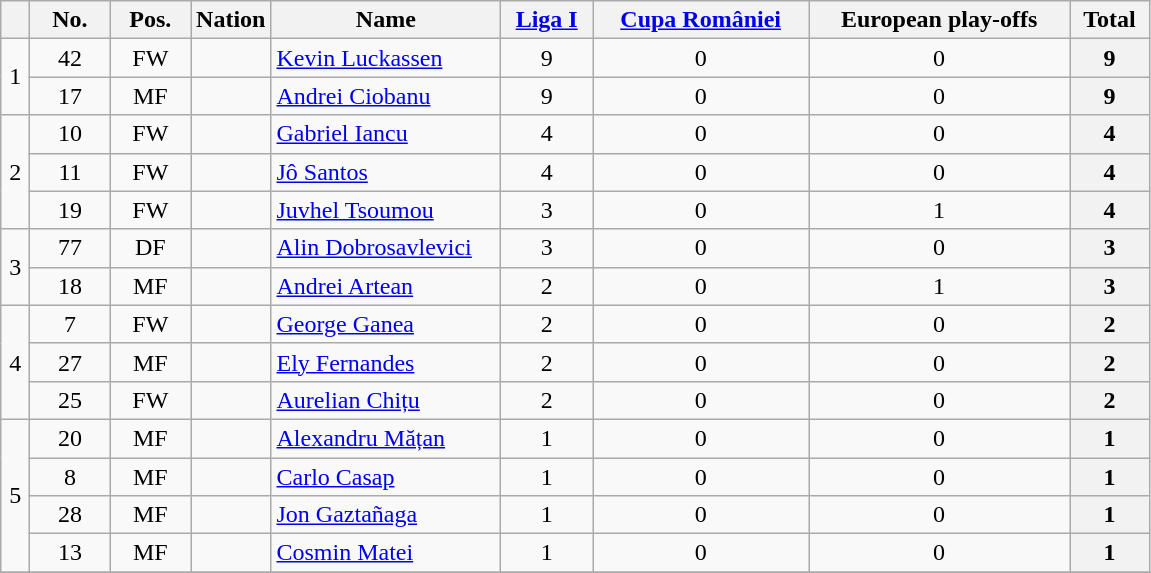<table class="wikitable sortable" style="text-align:center;">
<tr>
<th></th>
<th style="width:7%;">No.</th>
<th style="width:7%;">Pos.</th>
<th style="width:7%;">Nation</th>
<th style="width:20%;"><strong>Name</strong></th>
<th><a href='#'>Liga I</a></th>
<th><a href='#'>Cupa României</a></th>
<th>European play-offs</th>
<th>Total</th>
</tr>
<tr>
<td rowspan="2">1</td>
<td>42</td>
<td>FW</td>
<td></td>
<td style="text-align:left;"><a href='#'>Kevin Luckassen</a></td>
<td>9</td>
<td>0</td>
<td>0</td>
<th>9</th>
</tr>
<tr>
<td>17</td>
<td>MF</td>
<td></td>
<td style="text-align:left;"><a href='#'>Andrei Ciobanu</a></td>
<td>9</td>
<td>0</td>
<td>0</td>
<th>9</th>
</tr>
<tr>
<td rowspan="3">2</td>
<td>10</td>
<td>FW</td>
<td></td>
<td style="text-align:left;"><a href='#'>Gabriel Iancu</a></td>
<td>4</td>
<td>0</td>
<td>0</td>
<th>4</th>
</tr>
<tr>
<td>11</td>
<td>FW</td>
<td></td>
<td style="text-align:left;"><a href='#'>Jô Santos</a></td>
<td>4</td>
<td>0</td>
<td>0</td>
<th>4</th>
</tr>
<tr>
<td>19</td>
<td>FW</td>
<td></td>
<td style="text-align:left;"><a href='#'>Juvhel Tsoumou</a></td>
<td>3</td>
<td>0</td>
<td>1</td>
<th>4</th>
</tr>
<tr>
<td rowspan="2">3</td>
<td>77</td>
<td>DF</td>
<td></td>
<td style="text-align:left;"><a href='#'>Alin Dobrosavlevici</a></td>
<td>3</td>
<td>0</td>
<td>0</td>
<th>3</th>
</tr>
<tr>
<td>18</td>
<td>MF</td>
<td></td>
<td style="text-align:left;"><a href='#'>Andrei Artean</a></td>
<td>2</td>
<td>0</td>
<td>1</td>
<th>3</th>
</tr>
<tr>
<td rowspan="3">4</td>
<td>7</td>
<td>FW</td>
<td></td>
<td style="text-align:left;"><a href='#'>George Ganea</a></td>
<td>2</td>
<td>0</td>
<td>0</td>
<th>2</th>
</tr>
<tr>
<td>27</td>
<td>MF</td>
<td></td>
<td style="text-align:left;"><a href='#'>Ely Fernandes</a></td>
<td>2</td>
<td>0</td>
<td>0</td>
<th>2</th>
</tr>
<tr>
<td>25</td>
<td>FW</td>
<td></td>
<td style="text-align:left;"><a href='#'>Aurelian Chițu</a></td>
<td>2</td>
<td>0</td>
<td>0</td>
<th>2</th>
</tr>
<tr>
<td rowspan="4">5</td>
<td>20</td>
<td>MF</td>
<td></td>
<td style="text-align:left;"><a href='#'>Alexandru Mățan</a></td>
<td>1</td>
<td>0</td>
<td>0</td>
<th>1</th>
</tr>
<tr>
<td>8</td>
<td>MF</td>
<td></td>
<td style="text-align:left;"><a href='#'>Carlo Casap</a></td>
<td>1</td>
<td>0</td>
<td>0</td>
<th>1</th>
</tr>
<tr>
<td>28</td>
<td>MF</td>
<td></td>
<td style="text-align:left;"><a href='#'>Jon Gaztañaga</a></td>
<td>1</td>
<td>0</td>
<td>0</td>
<th>1</th>
</tr>
<tr>
<td>13</td>
<td>MF</td>
<td></td>
<td style="text-align:left;"><a href='#'>Cosmin Matei</a></td>
<td>1</td>
<td>0</td>
<td>0</td>
<th>1</th>
</tr>
<tr>
</tr>
</table>
